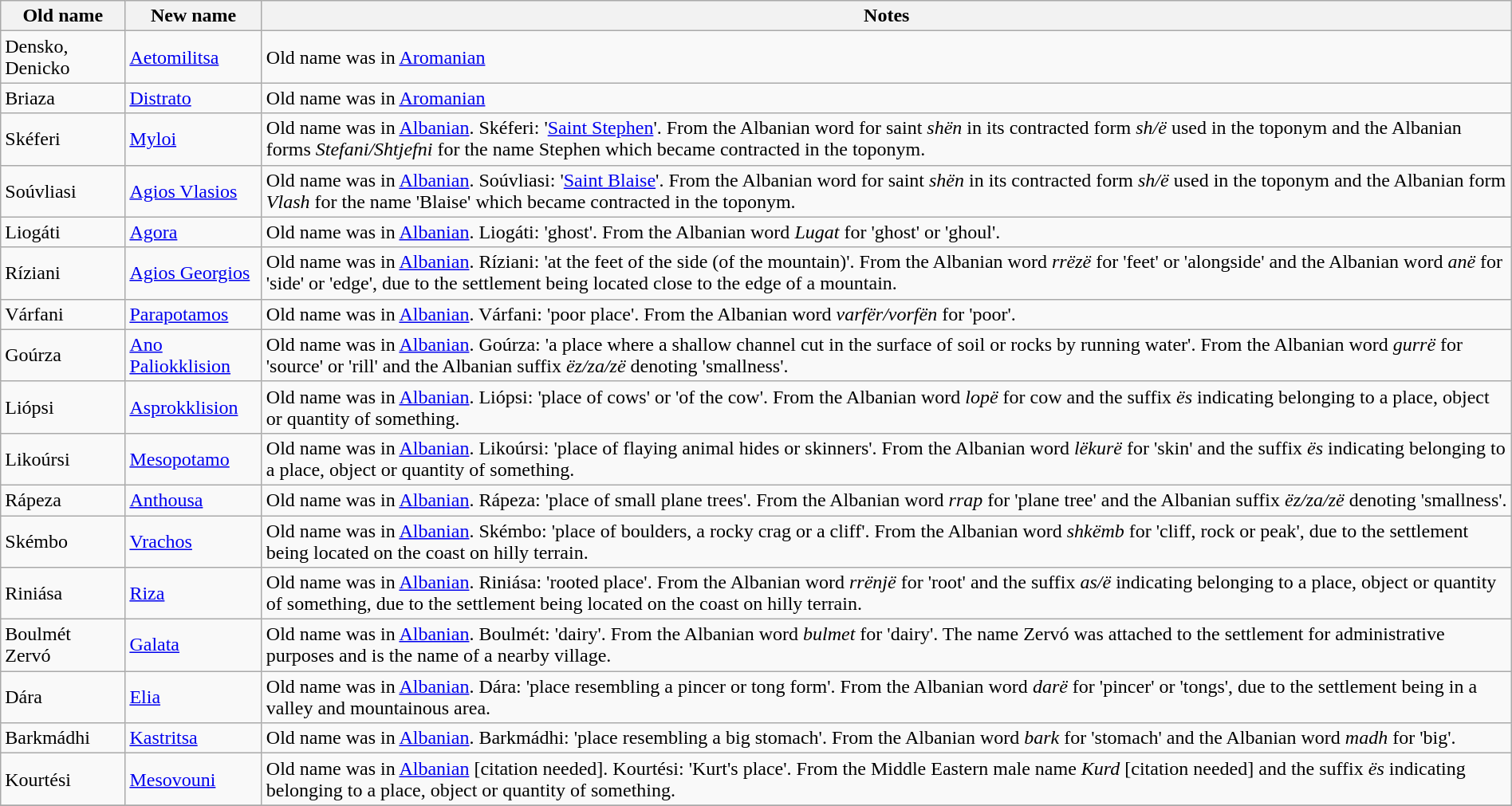<table class="wikitable" style="margin: 1em auto 1em auto;">
<tr>
<th scope="col">Old name</th>
<th scope="col">New name</th>
<th scope="col">Notes</th>
</tr>
<tr>
<td>Densko, Denicko</td>
<td><a href='#'>Aetomilitsa</a></td>
<td>Old name was in <a href='#'>Aromanian</a></td>
</tr>
<tr>
<td>Briaza</td>
<td><a href='#'>Distrato</a></td>
<td>Old name was in <a href='#'>Aromanian</a></td>
</tr>
<tr>
<td>Skéferi</td>
<td><a href='#'>Myloi</a></td>
<td>Old name was in <a href='#'>Albanian</a>. Skéferi: '<a href='#'>Saint Stephen</a>'. From the Albanian word for saint <em>shën</em> in its contracted form <em>sh/ë</em> used in the toponym and the Albanian forms <em>Stefani/Shtjefni</em> for the name Stephen which became contracted in the toponym.</td>
</tr>
<tr>
<td>Soúvliasi</td>
<td><a href='#'>Agios Vlasios</a></td>
<td>Old name was in <a href='#'>Albanian</a>. Soúvliasi: '<a href='#'>Saint Blaise</a>'. From the Albanian word for saint <em>shën</em>  in its contracted form <em>sh/ë</em> used in the toponym and the Albanian form <em>Vlash</em> for the name 'Blaise' which became contracted in the toponym.</td>
</tr>
<tr>
<td>Liogáti</td>
<td><a href='#'>Agora</a></td>
<td>Old name was in <a href='#'>Albanian</a>. Liogáti: 'ghost'. From the Albanian word <em>Lugat</em> for 'ghost' or 'ghoul'.</td>
</tr>
<tr>
<td>Ríziani</td>
<td><a href='#'>Agios Georgios</a></td>
<td>Old name was in <a href='#'>Albanian</a>. Ríziani: 'at the feet of the side (of the mountain)'. From the Albanian word <em>rrëzë</em> for 'feet' or 'alongside' and the Albanian word <em>anë</em> for 'side' or 'edge', due to the settlement being located close to the edge of a mountain.</td>
</tr>
<tr>
<td>Várfani</td>
<td><a href='#'>Parapotamos</a></td>
<td>Old name was in <a href='#'>Albanian</a>. Várfani: 'poor place'. From the Albanian word <em>varfër/vorfën</em> for 'poor'.</td>
</tr>
<tr>
<td>Goúrza</td>
<td><a href='#'>Ano Paliokklision</a></td>
<td>Old name was in <a href='#'>Albanian</a>. Goúrza: 'a place where a shallow channel cut in the surface of soil or rocks by running water'. From the Albanian word <em>gurrë</em> for 'source' or 'rill' and the Albanian suffix <em>ëz/za/zë</em> denoting 'smallness'.</td>
</tr>
<tr>
<td>Liópsi</td>
<td><a href='#'>Asprokklision</a></td>
<td>Old name was in <a href='#'>Albanian</a>. Liópsi: 'place of cows' or 'of the cow'. From the Albanian word <em>lopë</em> for cow and the suffix <em>ës</em> indicating belonging to a place, object or quantity of something.</td>
</tr>
<tr>
<td>Likoúrsi</td>
<td><a href='#'>Mesopotamo</a></td>
<td>Old name was in <a href='#'>Albanian</a>. Likoúrsi: 'place of flaying animal hides or skinners'. From the Albanian word <em>lëkurë</em> for 'skin' and the suffix <em>ës</em> indicating belonging to a place, object or quantity of something.</td>
</tr>
<tr>
<td>Rápeza</td>
<td><a href='#'>Anthousa</a></td>
<td>Old name was in <a href='#'>Albanian</a>. Rápeza: 'place of small plane trees'.  From the Albanian word <em>rrap</em> for 'plane tree' and the Albanian suffix <em>ëz/za/zë</em> denoting 'smallness'.</td>
</tr>
<tr>
<td>Skémbo</td>
<td><a href='#'>Vrachos</a></td>
<td>Old name was in <a href='#'>Albanian</a>. Skémbo: 'place of boulders, a rocky crag or a cliff'. From the Albanian word <em>shkëmb</em> for 'cliff, rock or peak', due to the settlement being located on the coast on hilly terrain.</td>
</tr>
<tr>
<td>Riniása</td>
<td><a href='#'>Riza</a></td>
<td>Old name was in <a href='#'>Albanian</a>. Riniása: 'rooted place'. From the Albanian word <em>rrënjë</em> for 'root' and the suffix <em>as/ë</em> indicating belonging to a place, object or quantity of something, due to the settlement being located on the coast on hilly terrain.</td>
</tr>
<tr>
<td>Boulmét Zervó</td>
<td><a href='#'>Galata</a></td>
<td>Old name was in <a href='#'>Albanian</a>. Boulmét: 'dairy'. From the Albanian word <em>bulmet</em> for 'dairy'. The name Zervó was attached to the settlement for administrative purposes and is the name of a nearby village.</td>
</tr>
<tr>
<td>Dára</td>
<td><a href='#'>Elia</a></td>
<td>Old name was in <a href='#'>Albanian</a>. Dára: 'place resembling a pincer or tong form'. From the Albanian word <em>darë</em> for 'pincer' or 'tongs', due to the settlement being in a valley and mountainous area.</td>
</tr>
<tr>
<td>Barkmádhi</td>
<td><a href='#'>Kastritsa</a></td>
<td>Old name was in <a href='#'>Albanian</a>. Barkmádhi: 'place resembling a big stomach'. From the Albanian word <em>bark</em> for 'stomach' and the Albanian word <em>madh</em> for 'big'.</td>
</tr>
<tr>
<td>Kourtési</td>
<td><a href='#'>Mesovouni</a></td>
<td>Old name was in <a href='#'>Albanian</a> [citation needed]. Kourtési: 'Kurt's place'. From the Middle Eastern male name <em>Kurd</em> [citation needed] and the suffix <em>ës</em> indicating belonging to a place, object or quantity of something.</td>
</tr>
<tr>
</tr>
</table>
